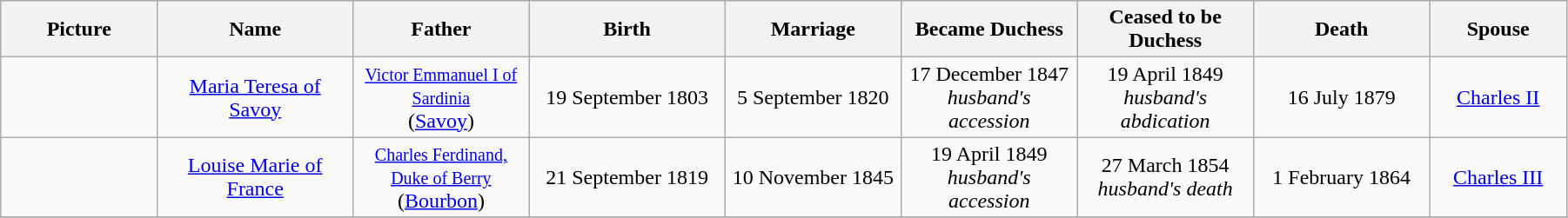<table width=95% class="wikitable">
<tr>
<th width = "8%">Picture</th>
<th width = "10%">Name</th>
<th width = "9%">Father</th>
<th width = "10%">Birth</th>
<th width = "9%">Marriage</th>
<th width = "9%">Became Duchess</th>
<th width = "9%">Ceased to be Duchess</th>
<th width = "9%">Death</th>
<th width = "7%">Spouse</th>
</tr>
<tr>
<td align=center></td>
<td align=center><a href='#'>Maria Teresa of Savoy</a></td>
<td align="center"><small><a href='#'>Victor Emmanuel I of Sardinia</a></small><br>(<a href='#'>Savoy</a>)</td>
<td align="center">19 September 1803</td>
<td align="center">5 September 1820</td>
<td align="center">17 December 1847<br><em>husband's accession</em></td>
<td align="center">19 April 1849<br><em>husband's abdication</em></td>
<td align="center">16 July 1879</td>
<td align="center"><a href='#'>Charles II</a></td>
</tr>
<tr>
<td align=center></td>
<td align=center><a href='#'>Louise Marie of France</a></td>
<td align="center"><small><a href='#'>Charles Ferdinand, Duke of Berry</a></small><br>(<a href='#'>Bourbon</a>)</td>
<td align="center">21 September 1819</td>
<td align="center">10 November 1845</td>
<td align="center">19 April 1849<br><em>husband's accession</em></td>
<td align="center">27 March 1854<br><em>husband's death</em></td>
<td align="center">1 February 1864</td>
<td align="center"><a href='#'>Charles III</a></td>
</tr>
<tr>
</tr>
</table>
